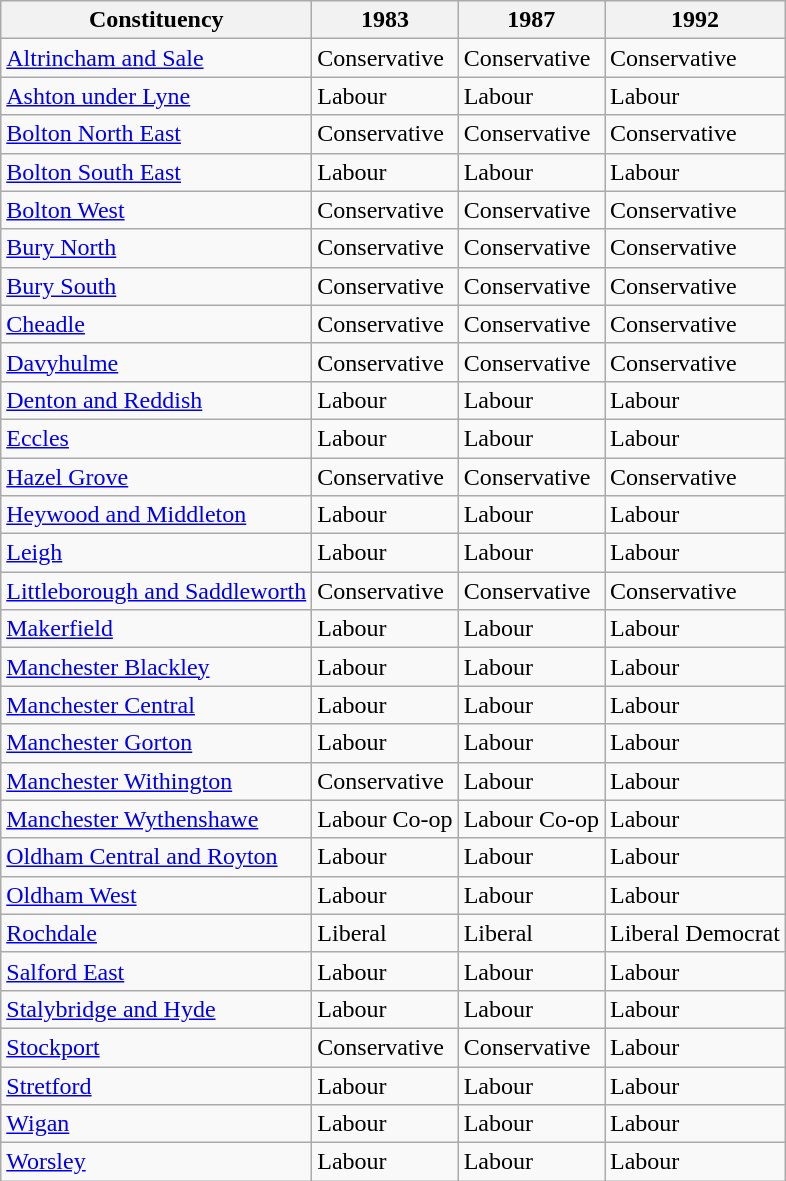<table class="wikitable">
<tr>
<th>Constituency</th>
<th>1983</th>
<th>1987</th>
<th>1992</th>
</tr>
<tr>
<td><a href='#'>Altrincham and Sale</a></td>
<td bgcolor=>Conservative</td>
<td bgcolor=>Conservative</td>
<td bgcolor=>Conservative</td>
</tr>
<tr>
<td><a href='#'>Ashton under Lyne</a></td>
<td bgcolor=>Labour</td>
<td bgcolor=>Labour</td>
<td bgcolor=>Labour</td>
</tr>
<tr>
<td><a href='#'>Bolton North East</a></td>
<td bgcolor=>Conservative</td>
<td bgcolor=>Conservative</td>
<td bgcolor=>Conservative</td>
</tr>
<tr>
<td><a href='#'>Bolton South East</a></td>
<td bgcolor=>Labour</td>
<td bgcolor=>Labour</td>
<td bgcolor=>Labour</td>
</tr>
<tr>
<td><a href='#'>Bolton West</a></td>
<td bgcolor=>Conservative</td>
<td bgcolor=>Conservative</td>
<td bgcolor=>Conservative</td>
</tr>
<tr>
<td><a href='#'>Bury North</a></td>
<td bgcolor=>Conservative</td>
<td bgcolor=>Conservative</td>
<td bgcolor=>Conservative</td>
</tr>
<tr>
<td><a href='#'>Bury South</a></td>
<td bgcolor=>Conservative</td>
<td bgcolor=>Conservative</td>
<td bgcolor=>Conservative</td>
</tr>
<tr>
<td><a href='#'>Cheadle</a></td>
<td bgcolor=>Conservative</td>
<td bgcolor=>Conservative</td>
<td bgcolor=>Conservative</td>
</tr>
<tr>
<td><a href='#'>Davyhulme</a></td>
<td bgcolor=>Conservative</td>
<td bgcolor=>Conservative</td>
<td bgcolor=>Conservative</td>
</tr>
<tr>
<td><a href='#'>Denton and Reddish</a></td>
<td bgcolor=>Labour</td>
<td bgcolor=>Labour</td>
<td bgcolor=>Labour</td>
</tr>
<tr>
<td><a href='#'>Eccles</a></td>
<td bgcolor=>Labour</td>
<td bgcolor=>Labour</td>
<td bgcolor=>Labour</td>
</tr>
<tr>
<td><a href='#'>Hazel Grove</a></td>
<td bgcolor=>Conservative</td>
<td bgcolor=>Conservative</td>
<td bgcolor=>Conservative</td>
</tr>
<tr>
<td><a href='#'>Heywood and Middleton</a></td>
<td bgcolor=>Labour</td>
<td bgcolor=>Labour</td>
<td bgcolor=>Labour</td>
</tr>
<tr>
<td><a href='#'>Leigh</a></td>
<td bgcolor=>Labour</td>
<td bgcolor=>Labour</td>
<td bgcolor=>Labour</td>
</tr>
<tr>
<td><a href='#'>Littleborough and Saddleworth</a></td>
<td bgcolor=>Conservative</td>
<td bgcolor=>Conservative</td>
<td bgcolor=>Conservative</td>
</tr>
<tr>
<td><a href='#'>Makerfield</a></td>
<td bgcolor=>Labour</td>
<td bgcolor=>Labour</td>
<td bgcolor=>Labour</td>
</tr>
<tr>
<td><a href='#'>Manchester Blackley</a></td>
<td bgcolor=>Labour</td>
<td bgcolor=>Labour</td>
<td bgcolor=>Labour</td>
</tr>
<tr>
<td><a href='#'>Manchester Central</a></td>
<td bgcolor=>Labour</td>
<td bgcolor=>Labour</td>
<td bgcolor=>Labour</td>
</tr>
<tr>
<td><a href='#'>Manchester Gorton</a></td>
<td bgcolor=>Labour</td>
<td bgcolor=>Labour</td>
<td bgcolor=>Labour</td>
</tr>
<tr>
<td><a href='#'>Manchester Withington</a></td>
<td bgcolor=>Conservative</td>
<td bgcolor=>Labour</td>
<td bgcolor=>Labour</td>
</tr>
<tr>
<td><a href='#'>Manchester Wythenshawe</a></td>
<td bgcolor=>Labour Co-op</td>
<td bgcolor=>Labour Co-op</td>
<td bgcolor=>Labour</td>
</tr>
<tr>
<td><a href='#'>Oldham Central and Royton</a></td>
<td bgcolor=>Labour</td>
<td bgcolor=>Labour</td>
<td bgcolor=>Labour</td>
</tr>
<tr>
<td><a href='#'>Oldham West</a></td>
<td bgcolor=>Labour</td>
<td bgcolor=>Labour</td>
<td bgcolor=>Labour</td>
</tr>
<tr>
<td><a href='#'>Rochdale</a></td>
<td bgcolor=>Liberal</td>
<td bgcolor=>Liberal</td>
<td bgcolor=>Liberal Democrat</td>
</tr>
<tr>
<td><a href='#'>Salford East</a></td>
<td bgcolor=>Labour</td>
<td bgcolor=>Labour</td>
<td bgcolor=>Labour</td>
</tr>
<tr>
<td><a href='#'>Stalybridge and Hyde</a></td>
<td bgcolor=>Labour</td>
<td bgcolor=>Labour</td>
<td bgcolor=>Labour</td>
</tr>
<tr>
<td><a href='#'>Stockport</a></td>
<td bgcolor=>Conservative</td>
<td bgcolor=>Conservative</td>
<td bgcolor=>Labour</td>
</tr>
<tr>
<td><a href='#'>Stretford</a></td>
<td bgcolor=>Labour</td>
<td bgcolor=>Labour</td>
<td bgcolor=>Labour</td>
</tr>
<tr>
<td><a href='#'>Wigan</a></td>
<td bgcolor=>Labour</td>
<td bgcolor=>Labour</td>
<td bgcolor=>Labour</td>
</tr>
<tr>
<td><a href='#'>Worsley</a></td>
<td bgcolor=>Labour</td>
<td bgcolor=>Labour</td>
<td bgcolor=>Labour</td>
</tr>
</table>
